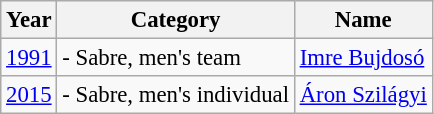<table class="wikitable sortable" center; style="font-size:95%;">
<tr>
<th>Year</th>
<th>Category</th>
<th>Name</th>
</tr>
<tr>
<td><a href='#'>1991</a></td>
<td>- Sabre, men's team</td>
<td><a href='#'>Imre Bujdosó</a></td>
</tr>
<tr>
<td><a href='#'>2015</a></td>
<td>- Sabre, men's individual</td>
<td><a href='#'>Áron Szilágyi</a></td>
</tr>
</table>
